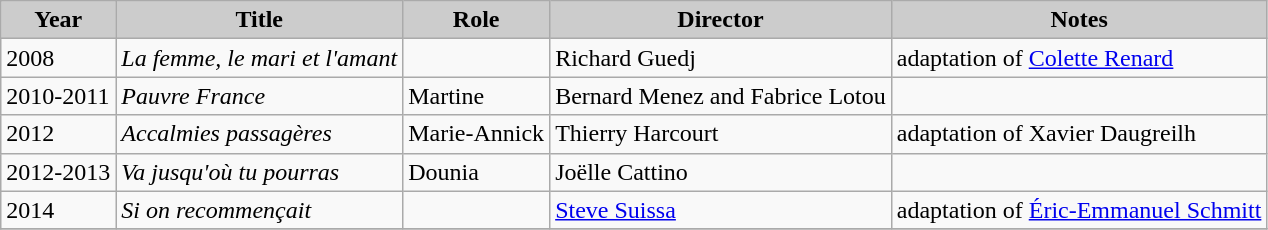<table class="wikitable">
<tr>
<th style="background: #CCCCCC;">Year</th>
<th style="background: #CCCCCC;">Title</th>
<th style="background: #CCCCCC;">Role</th>
<th style="background: #CCCCCC;">Director</th>
<th style="background: #CCCCCC;">Notes</th>
</tr>
<tr>
<td>2008</td>
<td><em>La femme, le mari et l'amant</em></td>
<td></td>
<td>Richard Guedj</td>
<td>adaptation of <a href='#'>Colette Renard</a></td>
</tr>
<tr>
<td>2010-2011</td>
<td><em>Pauvre France</em></td>
<td>Martine</td>
<td>Bernard Menez and Fabrice Lotou</td>
<td></td>
</tr>
<tr>
<td>2012</td>
<td><em>Accalmies passagères</em></td>
<td>Marie-Annick</td>
<td>Thierry Harcourt</td>
<td>adaptation of Xavier Daugreilh</td>
</tr>
<tr>
<td>2012-2013</td>
<td><em>Va jusqu'où tu pourras</em></td>
<td>Dounia</td>
<td>Joëlle Cattino</td>
<td></td>
</tr>
<tr>
<td>2014</td>
<td><em>Si on recommençait</em></td>
<td></td>
<td><a href='#'>Steve Suissa</a></td>
<td>adaptation of <a href='#'>Éric-Emmanuel Schmitt</a></td>
</tr>
<tr>
</tr>
</table>
